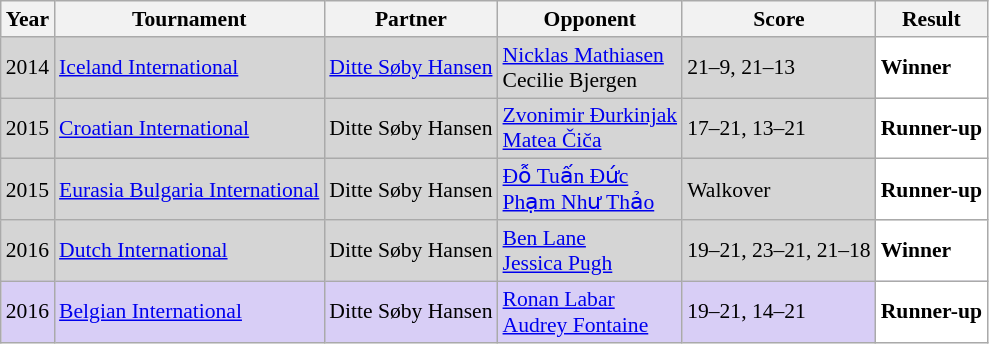<table class="sortable wikitable" style="font-size: 90%;">
<tr>
<th>Year</th>
<th>Tournament</th>
<th>Partner</th>
<th>Opponent</th>
<th>Score</th>
<th>Result</th>
</tr>
<tr style="background:#D5D5D5">
<td align="center">2014</td>
<td align="left"><a href='#'>Iceland International</a></td>
<td align="left"> <a href='#'>Ditte Søby Hansen</a></td>
<td align="left"> <a href='#'>Nicklas Mathiasen</a><br> Cecilie Bjergen</td>
<td align="left">21–9, 21–13</td>
<td style="text-align:left; background:white"> <strong>Winner</strong></td>
</tr>
<tr style="background:#D5D5D5">
<td align="center">2015</td>
<td align="left"><a href='#'>Croatian International</a></td>
<td align="left"> Ditte Søby Hansen</td>
<td align="left"> <a href='#'>Zvonimir Đurkinjak</a><br> <a href='#'>Matea Čiča</a></td>
<td align="left">17–21, 13–21</td>
<td style="text-align:left; background:white"> <strong>Runner-up</strong></td>
</tr>
<tr style="background:#D5D5D5">
<td align="center">2015</td>
<td align="left"><a href='#'>Eurasia Bulgaria International</a></td>
<td align="left"> Ditte Søby Hansen</td>
<td align="left"> <a href='#'>Đỗ Tuấn Đức</a><br> <a href='#'>Phạm Như Thảo</a></td>
<td align="left">Walkover</td>
<td style="text-align:left; background:white"> <strong>Runner-up</strong></td>
</tr>
<tr style="background:#D5D5D5">
<td align="center">2016</td>
<td align="left"><a href='#'>Dutch International</a></td>
<td align="left"> Ditte Søby Hansen</td>
<td align="left"> <a href='#'>Ben Lane</a><br> <a href='#'>Jessica Pugh</a></td>
<td align="left">19–21, 23–21, 21–18</td>
<td style="text-align:left; background:white"> <strong>Winner</strong></td>
</tr>
<tr style="background:#D8CEF6">
<td align="center">2016</td>
<td align="left"><a href='#'>Belgian International</a></td>
<td align="left"> Ditte Søby Hansen</td>
<td align="left"> <a href='#'>Ronan Labar</a><br> <a href='#'>Audrey Fontaine</a></td>
<td align="left">19–21, 14–21</td>
<td style="text-align:left; background:white"> <strong>Runner-up</strong></td>
</tr>
</table>
